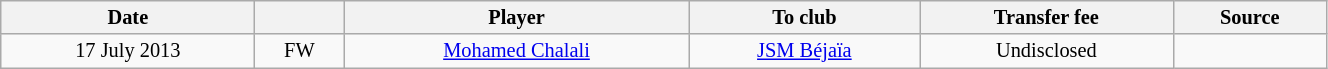<table class="wikitable sortable" style="width:70%; text-align:center; font-size:85%; text-align:centre;">
<tr>
<th>Date</th>
<th></th>
<th>Player</th>
<th>To club</th>
<th>Transfer fee</th>
<th>Source</th>
</tr>
<tr>
<td>17 July 2013</td>
<td>FW</td>
<td> <a href='#'>Mohamed Chalali</a></td>
<td><a href='#'>JSM Béjaïa</a></td>
<td>Undisclosed</td>
<td></td>
</tr>
</table>
